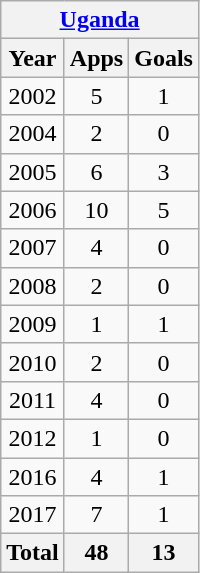<table class="wikitable" style="text-align:center">
<tr>
<th colspan="3"><a href='#'>Uganda</a></th>
</tr>
<tr>
<th>Year</th>
<th>Apps</th>
<th>Goals</th>
</tr>
<tr>
<td>2002</td>
<td>5</td>
<td>1</td>
</tr>
<tr>
<td>2004</td>
<td>2</td>
<td>0</td>
</tr>
<tr>
<td>2005</td>
<td>6</td>
<td>3</td>
</tr>
<tr>
<td>2006</td>
<td>10</td>
<td>5</td>
</tr>
<tr>
<td>2007</td>
<td>4</td>
<td>0</td>
</tr>
<tr>
<td>2008</td>
<td>2</td>
<td>0</td>
</tr>
<tr>
<td>2009</td>
<td>1</td>
<td>1</td>
</tr>
<tr>
<td>2010</td>
<td>2</td>
<td>0</td>
</tr>
<tr>
<td>2011</td>
<td>4</td>
<td>0</td>
</tr>
<tr>
<td>2012</td>
<td>1</td>
<td>0</td>
</tr>
<tr>
<td>2016</td>
<td>4</td>
<td>1</td>
</tr>
<tr>
<td>2017</td>
<td>7</td>
<td>1</td>
</tr>
<tr>
<th>Total</th>
<th>48</th>
<th>13</th>
</tr>
</table>
